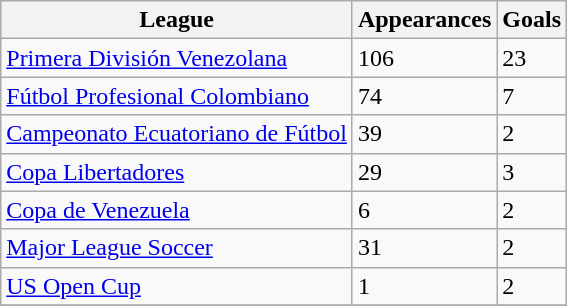<table class="wikitable">
<tr>
<th>League</th>
<th>Appearances</th>
<th>Goals</th>
</tr>
<tr>
<td><a href='#'>Primera División Venezolana</a></td>
<td>   106</td>
<td> 23</td>
</tr>
<tr>
<td><a href='#'>Fútbol Profesional Colombiano</a></td>
<td>   74</td>
<td> 7</td>
</tr>
<tr>
<td><a href='#'>Campeonato Ecuatoriano de Fútbol</a></td>
<td>   39</td>
<td> 2</td>
</tr>
<tr>
<td><a href='#'>Copa Libertadores</a></td>
<td>   29</td>
<td> 3</td>
</tr>
<tr>
<td><a href='#'>Copa de Venezuela</a></td>
<td>   6</td>
<td> 2</td>
</tr>
<tr>
<td><a href='#'>Major League Soccer</a></td>
<td>  31</td>
<td> 2</td>
</tr>
<tr>
<td><a href='#'>US Open Cup</a></td>
<td>  1</td>
<td> 2</td>
</tr>
<tr>
</tr>
</table>
